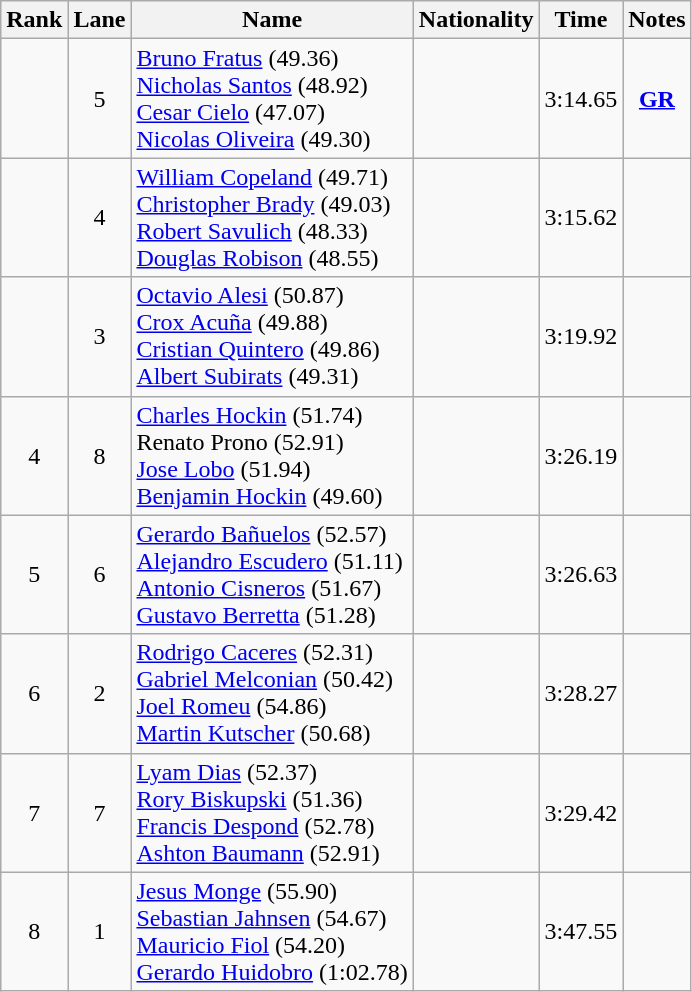<table class="wikitable sortable" style="text-align:center">
<tr>
<th>Rank</th>
<th>Lane</th>
<th>Name</th>
<th>Nationality</th>
<th>Time</th>
<th>Notes</th>
</tr>
<tr>
<td></td>
<td>5</td>
<td align=left><a href='#'>Bruno Fratus</a> (49.36) <br> <a href='#'>Nicholas Santos</a> (48.92) <br> <a href='#'>Cesar Cielo</a> (47.07) <br> <a href='#'>Nicolas Oliveira</a> (49.30)</td>
<td align=left></td>
<td>3:14.65</td>
<td><strong><a href='#'>GR</a></strong></td>
</tr>
<tr>
<td></td>
<td>4</td>
<td align=left><a href='#'>William Copeland</a> (49.71) <br> <a href='#'>Christopher Brady</a> (49.03) <br> <a href='#'>Robert Savulich</a> (48.33) <br> <a href='#'>Douglas Robison</a> (48.55)</td>
<td align=left></td>
<td>3:15.62</td>
<td></td>
</tr>
<tr>
<td></td>
<td>3</td>
<td align=left><a href='#'>Octavio Alesi</a> (50.87) <br> <a href='#'>Crox Acuña</a> (49.88) <br> <a href='#'>Cristian Quintero</a> (49.86) <br> <a href='#'>Albert Subirats</a> (49.31)</td>
<td align=left></td>
<td>3:19.92</td>
<td></td>
</tr>
<tr>
<td>4</td>
<td>8</td>
<td align=left><a href='#'>Charles Hockin</a> (51.74) <br>Renato Prono (52.91) <br><a href='#'>Jose Lobo</a> (51.94) <br><a href='#'>Benjamin Hockin</a> (49.60)</td>
<td align=left></td>
<td>3:26.19</td>
<td></td>
</tr>
<tr>
<td>5</td>
<td>6</td>
<td align=left><a href='#'>Gerardo Bañuelos</a> (52.57) <br> <a href='#'>Alejandro Escudero</a> (51.11) <br> <a href='#'>Antonio Cisneros</a> (51.67) <br> <a href='#'>Gustavo Berretta</a> (51.28)</td>
<td align=left></td>
<td>3:26.63</td>
<td></td>
</tr>
<tr>
<td>6</td>
<td>2</td>
<td align=left><a href='#'>Rodrigo Caceres</a> (52.31) <br><a href='#'>Gabriel Melconian</a> (50.42) <br><a href='#'>Joel Romeu</a> (54.86) <br><a href='#'>Martin Kutscher</a> (50.68)</td>
<td align=left></td>
<td>3:28.27</td>
<td></td>
</tr>
<tr>
<td>7</td>
<td>7</td>
<td align=left><a href='#'>Lyam Dias</a> (52.37) <br> <a href='#'>Rory Biskupski</a> (51.36) <br> <a href='#'>Francis Despond</a> (52.78) <br> <a href='#'>Ashton Baumann</a> (52.91)</td>
<td align=left></td>
<td>3:29.42</td>
<td></td>
</tr>
<tr>
<td>8</td>
<td>1</td>
<td align=left><a href='#'>Jesus Monge</a> (55.90) <br> <a href='#'>Sebastian Jahnsen</a> (54.67) <br> <a href='#'>Mauricio Fiol</a> (54.20) <br> <a href='#'>Gerardo Huidobro</a> (1:02.78)</td>
<td align=left></td>
<td>3:47.55</td>
<td></td>
</tr>
</table>
